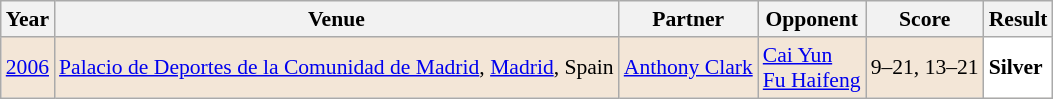<table class="sortable wikitable" style="font-size: 90%;">
<tr>
<th>Year</th>
<th>Venue</th>
<th>Partner</th>
<th>Opponent</th>
<th>Score</th>
<th>Result</th>
</tr>
<tr style="background:#F3E6D7">
<td align="center"><a href='#'>2006</a></td>
<td align="left"><a href='#'>Palacio de Deportes de la Comunidad de Madrid</a>, <a href='#'>Madrid</a>, Spain</td>
<td align="left"> <a href='#'>Anthony Clark</a></td>
<td align="left"> <a href='#'>Cai Yun</a><br> <a href='#'>Fu Haifeng</a></td>
<td align="left">9–21, 13–21</td>
<td style="text-align:left; background:white"> <strong>Silver</strong></td>
</tr>
</table>
